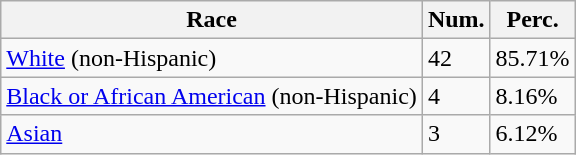<table class="wikitable">
<tr>
<th>Race</th>
<th>Num.</th>
<th>Perc.</th>
</tr>
<tr>
<td><a href='#'>White</a> (non-Hispanic)</td>
<td>42</td>
<td>85.71%</td>
</tr>
<tr>
<td><a href='#'>Black or African American</a> (non-Hispanic)</td>
<td>4</td>
<td>8.16%</td>
</tr>
<tr>
<td><a href='#'>Asian</a></td>
<td>3</td>
<td>6.12%</td>
</tr>
</table>
